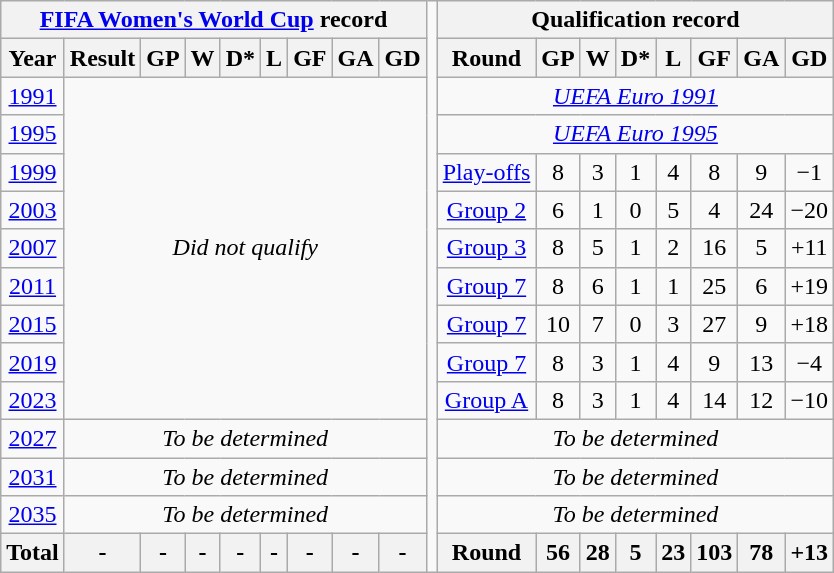<table class="wikitable" style="text-align: center;">
<tr>
<th colspan=9><a href='#'>FIFA Women's World Cup</a> record</th>
<td rowspan=15></td>
<th colspan=8>Qualification record</th>
</tr>
<tr>
<th>Year</th>
<th>Result</th>
<th>GP</th>
<th>W</th>
<th>D*</th>
<th>L</th>
<th>GF</th>
<th>GA</th>
<th>GD</th>
<th>Round</th>
<th>GP</th>
<th>W</th>
<th>D*</th>
<th>L</th>
<th>GF</th>
<th>GA</th>
<th>GD</th>
</tr>
<tr>
<td> <a href='#'>1991</a></td>
<td colspan="8" rowspan="9"><em>Did not qualify</em></td>
<td colspan=8><em><a href='#'>UEFA Euro 1991</a></em></td>
</tr>
<tr>
<td> <a href='#'>1995</a></td>
<td colspan=8><em><a href='#'>UEFA Euro 1995</a></em></td>
</tr>
<tr>
<td> <a href='#'>1999</a></td>
<td><a href='#'>Play-offs</a></td>
<td>8</td>
<td>3</td>
<td>1</td>
<td>4</td>
<td>8</td>
<td>9</td>
<td>−1</td>
</tr>
<tr>
<td> <a href='#'>2003</a></td>
<td><a href='#'>Group 2</a></td>
<td>6</td>
<td>1</td>
<td>0</td>
<td>5</td>
<td>4</td>
<td>24</td>
<td>−20</td>
</tr>
<tr>
<td> <a href='#'>2007</a></td>
<td><a href='#'>Group 3</a></td>
<td>8</td>
<td>5</td>
<td>1</td>
<td>2</td>
<td>16</td>
<td>5</td>
<td>+11</td>
</tr>
<tr>
<td> <a href='#'>2011</a></td>
<td><a href='#'>Group 7</a></td>
<td>8</td>
<td>6</td>
<td>1</td>
<td>1</td>
<td>25</td>
<td>6</td>
<td>+19</td>
</tr>
<tr>
<td> <a href='#'>2015</a></td>
<td><a href='#'>Group 7</a></td>
<td>10</td>
<td>7</td>
<td>0</td>
<td>3</td>
<td>27</td>
<td>9</td>
<td>+18</td>
</tr>
<tr>
<td> <a href='#'>2019</a></td>
<td><a href='#'>Group 7</a></td>
<td>8</td>
<td>3</td>
<td>1</td>
<td>4</td>
<td>9</td>
<td>13</td>
<td>−4</td>
</tr>
<tr>
<td> <a href='#'>2023</a></td>
<td><a href='#'>Group A</a></td>
<td>8</td>
<td>3</td>
<td>1</td>
<td>4</td>
<td>14</td>
<td>12</td>
<td>−10</td>
</tr>
<tr>
<td> <a href='#'>2027</a></td>
<td colspan="8"><em>To be determined</em></td>
<td colspan=8><em>To be determined</em></td>
</tr>
<tr>
<td> <a href='#'>2031</a></td>
<td colspan="8"><em>To be determined</em></td>
<td colspan=8><em>To be determined</em></td>
</tr>
<tr>
<td> <a href='#'>2035</a></td>
<td colspan="8"><em>To be determined</em></td>
<td colspan=8><em>To be determined</em></td>
</tr>
<tr>
<th>Total</th>
<th>-</th>
<th>-</th>
<th>-</th>
<th>-</th>
<th>-</th>
<th>-</th>
<th>-</th>
<th>-</th>
<th>Round</th>
<th>56</th>
<th>28</th>
<th>5</th>
<th>23</th>
<th>103</th>
<th>78</th>
<th>+13</th>
</tr>
</table>
